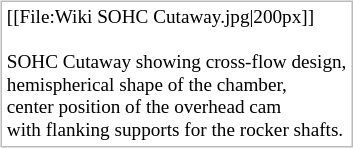<table style="float:left; margin:0.46em 0.2em; border: 1px solid #BBB;">
<tr style="font-size: 80%;">
<td valign="top">[[File:Wiki SOHC Cutaway.jpg|200px]]<br><br>SOHC Cutaway showing cross-flow design,<br>
hemispherical shape of the chamber,<br>
center position of the overhead cam<br>
with flanking supports for the rocker shafts.</td>
</tr>
</table>
